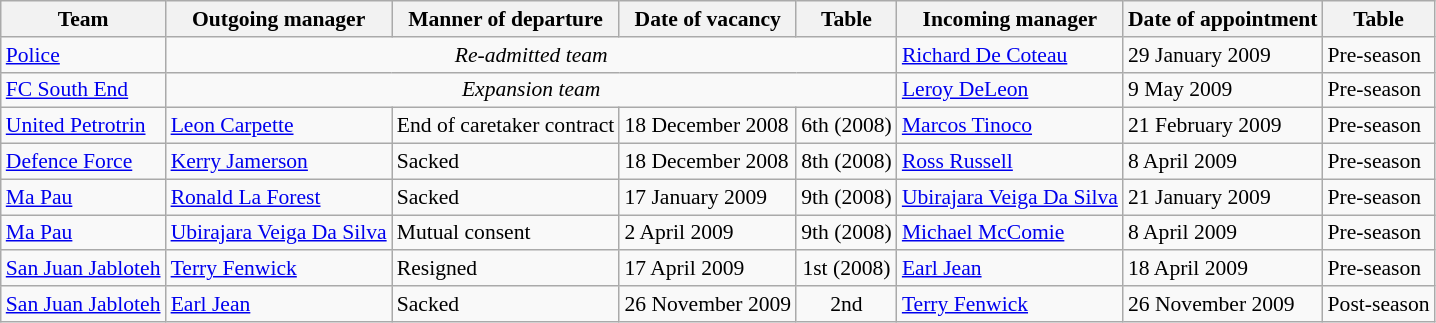<table class="wikitable" style="font-size:90%;">
<tr>
<th>Team</th>
<th>Outgoing manager</th>
<th>Manner of departure</th>
<th>Date of vacancy</th>
<th>Table</th>
<th>Incoming manager</th>
<th>Date of appointment</th>
<th>Table</th>
</tr>
<tr>
<td><a href='#'>Police</a></td>
<td colspan=4 style="text-align:center;"><em>Re-admitted team</em></td>
<td> <a href='#'>Richard De Coteau</a></td>
<td>29 January 2009</td>
<td>Pre-season</td>
</tr>
<tr>
<td><a href='#'>FC South End</a></td>
<td colspan=4 style="text-align:center;"><em>Expansion team</em></td>
<td> <a href='#'>Leroy DeLeon</a></td>
<td>9 May 2009</td>
<td>Pre-season</td>
</tr>
<tr>
<td><a href='#'>United Petrotrin</a></td>
<td> <a href='#'>Leon Carpette</a></td>
<td>End of caretaker contract</td>
<td>18 December 2008</td>
<td align=center>6th (2008)</td>
<td> <a href='#'>Marcos Tinoco</a></td>
<td>21 February 2009</td>
<td>Pre-season</td>
</tr>
<tr>
<td><a href='#'>Defence Force</a></td>
<td> <a href='#'>Kerry Jamerson</a></td>
<td>Sacked</td>
<td>18 December 2008</td>
<td align=center>8th (2008)</td>
<td> <a href='#'>Ross Russell</a></td>
<td>8 April 2009</td>
<td>Pre-season</td>
</tr>
<tr>
<td><a href='#'>Ma Pau</a></td>
<td> <a href='#'>Ronald La Forest</a></td>
<td>Sacked</td>
<td>17 January 2009</td>
<td align=center>9th (2008)</td>
<td> <a href='#'>Ubirajara Veiga Da Silva</a></td>
<td>21 January 2009</td>
<td>Pre-season</td>
</tr>
<tr>
<td><a href='#'>Ma Pau</a></td>
<td> <a href='#'>Ubirajara Veiga Da Silva</a></td>
<td>Mutual consent</td>
<td>2 April 2009</td>
<td align=center>9th (2008)</td>
<td> <a href='#'>Michael McComie</a></td>
<td>8 April 2009</td>
<td>Pre-season</td>
</tr>
<tr>
<td><a href='#'>San Juan Jabloteh</a></td>
<td> <a href='#'>Terry Fenwick</a></td>
<td>Resigned</td>
<td>17 April 2009</td>
<td align=center>1st (2008)</td>
<td> <a href='#'>Earl Jean</a></td>
<td>18 April 2009</td>
<td>Pre-season</td>
</tr>
<tr>
<td><a href='#'>San Juan Jabloteh</a></td>
<td> <a href='#'>Earl Jean</a></td>
<td>Sacked</td>
<td>26 November 2009</td>
<td align=center>2nd</td>
<td> <a href='#'>Terry Fenwick</a></td>
<td>26 November 2009</td>
<td>Post-season</td>
</tr>
</table>
